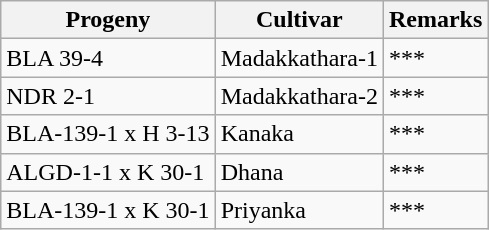<table class="wikitable">
<tr>
<th>Progeny</th>
<th>Cultivar</th>
<th>Remarks</th>
</tr>
<tr style="text-align:left;">
<td>BLA 39-4</td>
<td>Madakkathara-1</td>
<td>***</td>
</tr>
<tr style="text-align:left;">
<td>NDR 2-1</td>
<td>Madakkathara-2</td>
<td>***</td>
</tr>
<tr style="text-align:left;">
<td>BLA-139-1 x H 3-13</td>
<td>Kanaka</td>
<td>***</td>
</tr>
<tr style="text-align:left;">
<td>ALGD-1-1 x K 30-1</td>
<td>Dhana</td>
<td>***</td>
</tr>
<tr style="text-align:left;">
<td>BLA-139-1 x K 30-1</td>
<td>Priyanka</td>
<td>***</td>
</tr>
</table>
